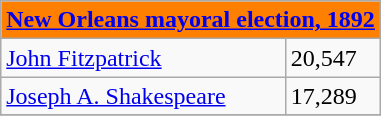<table class="wikitable">
<tr>
<th colspan="7" style="background-color:#FF7F00;text-align:center;"><a href='#'>New Orleans mayoral election, 1892</a></th>
</tr>
<tr>
<td><a href='#'>John Fitzpatrick</a></td>
<td>20,547</td>
</tr>
<tr>
<td><a href='#'>Joseph A. Shakespeare</a></td>
<td>17,289</td>
</tr>
<tr>
</tr>
</table>
